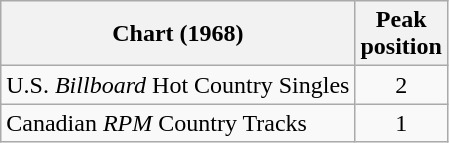<table class="wikitable sortable">
<tr>
<th align="left">Chart (1968)</th>
<th align="center">Peak<br>position</th>
</tr>
<tr>
<td align="left">U.S. <em>Billboard</em> Hot Country Singles</td>
<td align="center">2</td>
</tr>
<tr>
<td align="left">Canadian <em>RPM</em> Country Tracks</td>
<td align="center">1</td>
</tr>
</table>
